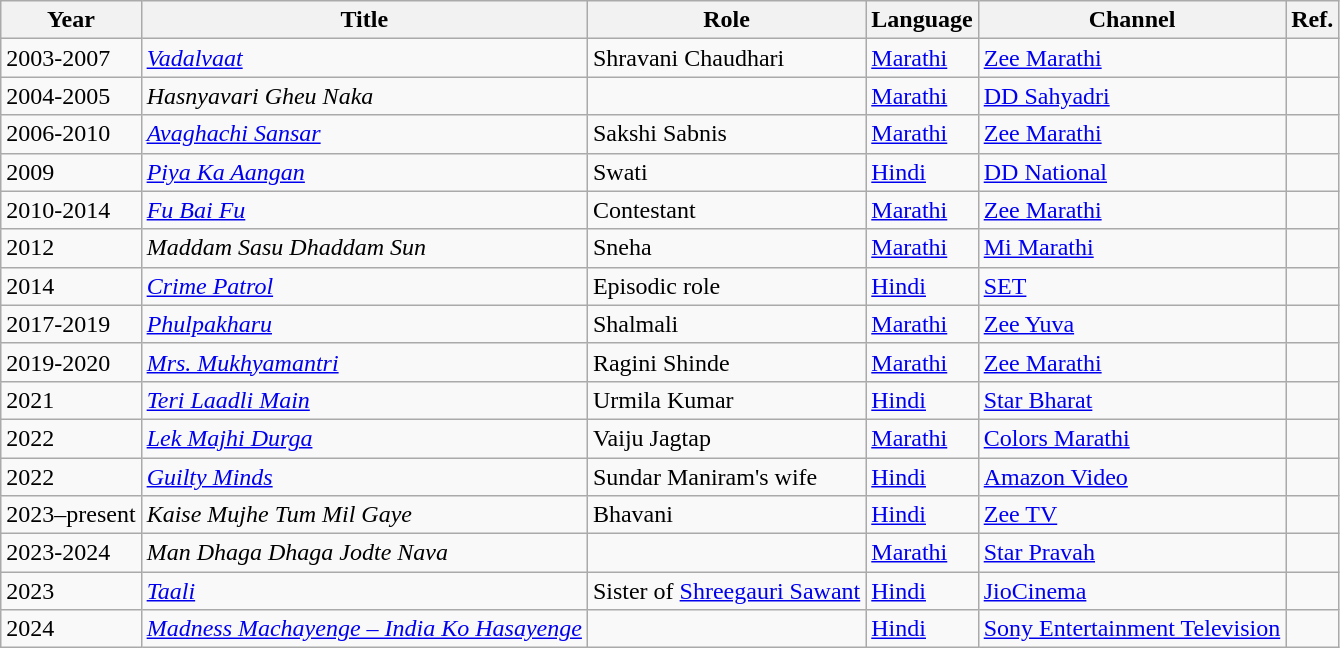<table class="wikitable sortable">
<tr>
<th>Year</th>
<th>Title</th>
<th>Role</th>
<th>Language</th>
<th>Channel</th>
<th>Ref.</th>
</tr>
<tr>
<td>2003-2007</td>
<td><em><a href='#'>Vadalvaat</a></em></td>
<td>Shravani Chaudhari</td>
<td><a href='#'>Marathi</a></td>
<td><a href='#'>Zee Marathi</a></td>
<td></td>
</tr>
<tr>
<td>2004-2005</td>
<td><em>Hasnyavari Gheu Naka</em></td>
<td></td>
<td><a href='#'>Marathi</a></td>
<td><a href='#'>DD Sahyadri</a></td>
<td></td>
</tr>
<tr>
<td>2006-2010</td>
<td><em><a href='#'>Avaghachi Sansar</a></em></td>
<td>Sakshi Sabnis</td>
<td><a href='#'>Marathi</a></td>
<td><a href='#'>Zee Marathi</a></td>
<td></td>
</tr>
<tr>
<td>2009</td>
<td><em><a href='#'>Piya Ka Aangan</a></em></td>
<td>Swati</td>
<td><a href='#'>Hindi</a></td>
<td><a href='#'>DD National</a></td>
<td></td>
</tr>
<tr>
<td>2010-2014</td>
<td><em><a href='#'>Fu Bai Fu</a></em></td>
<td>Contestant</td>
<td><a href='#'>Marathi</a></td>
<td><a href='#'>Zee Marathi</a></td>
<td></td>
</tr>
<tr>
<td>2012</td>
<td><em>Maddam Sasu Dhaddam Sun</em></td>
<td>Sneha</td>
<td><a href='#'>Marathi</a></td>
<td><a href='#'>Mi Marathi</a></td>
<td></td>
</tr>
<tr>
<td>2014</td>
<td><em><a href='#'>Crime Patrol</a></em></td>
<td>Episodic role</td>
<td><a href='#'>Hindi</a></td>
<td><a href='#'>SET</a></td>
<td></td>
</tr>
<tr>
<td>2017-2019</td>
<td><em><a href='#'>Phulpakharu</a></em></td>
<td>Shalmali</td>
<td><a href='#'>Marathi</a></td>
<td><a href='#'>Zee Yuva</a></td>
<td></td>
</tr>
<tr>
<td>2019-2020</td>
<td><em><a href='#'>Mrs. Mukhyamantri</a></em></td>
<td>Ragini Shinde</td>
<td><a href='#'>Marathi</a></td>
<td><a href='#'>Zee Marathi</a></td>
<td></td>
</tr>
<tr>
<td>2021</td>
<td><em><a href='#'>Teri Laadli Main</a></em></td>
<td>Urmila Kumar</td>
<td><a href='#'>Hindi</a></td>
<td><a href='#'>Star Bharat</a></td>
<td></td>
</tr>
<tr>
<td>2022</td>
<td><em><a href='#'>Lek Majhi Durga</a></em></td>
<td>Vaiju Jagtap</td>
<td><a href='#'>Marathi</a></td>
<td><a href='#'>Colors Marathi</a></td>
<td></td>
</tr>
<tr>
<td>2022</td>
<td><em><a href='#'>Guilty Minds</a></em></td>
<td>Sundar Maniram's wife</td>
<td><a href='#'>Hindi</a></td>
<td><a href='#'>Amazon Video</a></td>
<td></td>
</tr>
<tr>
<td>2023–present</td>
<td><em>Kaise Mujhe Tum Mil Gaye</em></td>
<td>Bhavani</td>
<td><a href='#'>Hindi</a></td>
<td><a href='#'>Zee TV</a></td>
<td></td>
</tr>
<tr>
<td>2023-2024</td>
<td><em>Man Dhaga Dhaga Jodte Nava</em></td>
<td></td>
<td><a href='#'>Marathi</a></td>
<td><a href='#'>Star Pravah</a></td>
<td></td>
</tr>
<tr>
<td>2023</td>
<td><em><a href='#'>Taali</a></em></td>
<td>Sister of <a href='#'>Shreegauri Sawant</a></td>
<td><a href='#'>Hindi</a></td>
<td><a href='#'>JioCinema</a></td>
<td></td>
</tr>
<tr>
<td>2024</td>
<td><em><a href='#'>Madness Machayenge – India Ko Hasayenge</a></em></td>
<td></td>
<td><a href='#'>Hindi</a></td>
<td><a href='#'>Sony Entertainment Television</a></td>
<td></td>
</tr>
</table>
